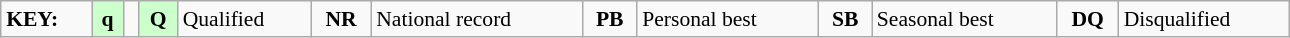<table class="wikitable" style="margin:0.5em auto; font-size:90%;position:relative;" width=68%>
<tr>
<td><strong>KEY:</strong></td>
<td bgcolor=ccffcc align=center><strong>q</strong></td>
<td></td>
<td bgcolor=ccffcc align=center><strong>Q</strong></td>
<td>Qualified</td>
<td align=center><strong>NR</strong></td>
<td>National record</td>
<td align=center><strong>PB</strong></td>
<td>Personal best</td>
<td align=center><strong>SB</strong></td>
<td>Seasonal best</td>
<td align=center><strong>DQ</strong></td>
<td>Disqualified</td>
</tr>
</table>
